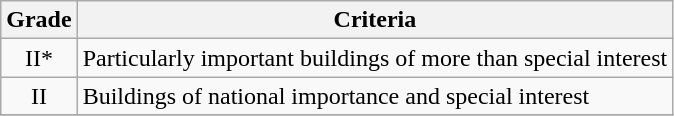<table class="wikitable" border="1">
<tr>
<th>Grade</th>
<th>Criteria</th>
</tr>
<tr>
<td align="center" >II*</td>
<td>Particularly important buildings of more than special interest</td>
</tr>
<tr>
<td align="center" >II</td>
<td>Buildings of national importance and special interest</td>
</tr>
<tr>
</tr>
</table>
